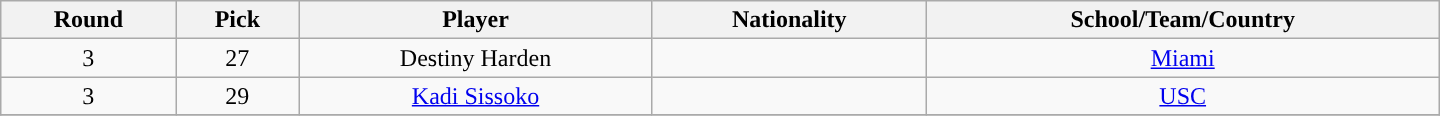<table class="wikitable" style="text-align:center; width:60em">
<tr>
<th>Round</th>
<th>Pick</th>
<th>Player</th>
<th>Nationality</th>
<th>School/Team/Country</th>
</tr>
<tr>
<td>3</td>
<td>27</td>
<td>Destiny Harden</td>
<td></td>
<td><a href='#'>Miami</a></td>
</tr>
<tr>
<td>3</td>
<td>29</td>
<td><a href='#'>Kadi Sissoko</a></td>
<td></td>
<td><a href='#'>USC</a></td>
</tr>
<tr>
</tr>
</table>
